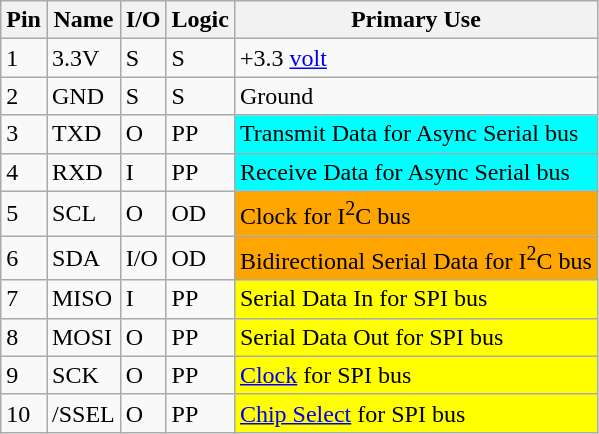<table class="wikitable">
<tr>
<th>Pin</th>
<th>Name</th>
<th>I/O</th>
<th>Logic</th>
<th>Primary Use</th>
</tr>
<tr>
<td>1</td>
<td>3.3V</td>
<td>S</td>
<td>S</td>
<td>+3.3 <a href='#'>volt</a></td>
</tr>
<tr>
<td>2</td>
<td>GND</td>
<td>S</td>
<td>S</td>
<td>Ground</td>
</tr>
<tr>
<td>3</td>
<td>TXD</td>
<td>O</td>
<td>PP</td>
<td style="background: cyan">Transmit Data for Async Serial bus</td>
</tr>
<tr>
<td>4</td>
<td>RXD</td>
<td>I</td>
<td>PP</td>
<td style="background: cyan">Receive Data for Async Serial bus</td>
</tr>
<tr>
<td>5</td>
<td>SCL</td>
<td>O</td>
<td>OD</td>
<td style="background: orange">Clock for I<sup>2</sup>C bus</td>
</tr>
<tr>
<td>6</td>
<td>SDA</td>
<td>I/O</td>
<td>OD</td>
<td style="background: orange">Bidirectional Serial Data for I<sup>2</sup>C bus</td>
</tr>
<tr>
<td>7</td>
<td>MISO</td>
<td>I</td>
<td>PP</td>
<td style="background: yellow">Serial Data In for SPI bus</td>
</tr>
<tr>
<td>8</td>
<td>MOSI</td>
<td>O</td>
<td>PP</td>
<td style="background: yellow">Serial Data Out for SPI bus</td>
</tr>
<tr>
<td>9</td>
<td>SCK</td>
<td>O</td>
<td>PP</td>
<td style="background: yellow"><a href='#'>Clock</a> for SPI bus</td>
</tr>
<tr>
<td>10</td>
<td>/SSEL</td>
<td>O</td>
<td>PP</td>
<td style="background: yellow"><a href='#'>Chip Select</a> for SPI bus</td>
</tr>
</table>
